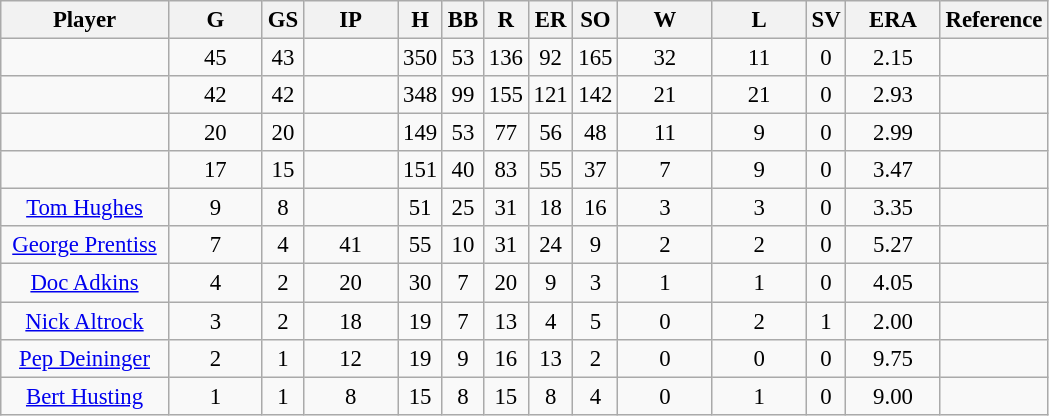<table class="wikitable sortable" style="text-align:center; font-size: 95%">
<tr>
<th bgcolor="#DDDDFF" width="16%">Player</th>
<th bgcolor="#DDDDFF" width="9%">G</th>
<th>GS</th>
<th bgcolor="#DDDDFF" width="9%">IP</th>
<th>H</th>
<th>BB</th>
<th>R</th>
<th>ER</th>
<th>SO</th>
<th bgcolor="#DDDDFF" width="9%">W</th>
<th bgcolor="#DDDDFF" width="9%">L</th>
<th>SV</th>
<th bgcolor="#DDDDFF" width="9%">ERA</th>
<th>Reference</th>
</tr>
<tr>
<td></td>
<td>45</td>
<td>43</td>
<td></td>
<td>350</td>
<td>53</td>
<td>136</td>
<td>92</td>
<td>165</td>
<td>32</td>
<td>11</td>
<td>0</td>
<td>2.15</td>
<td></td>
</tr>
<tr>
<td></td>
<td>42</td>
<td>42</td>
<td></td>
<td>348</td>
<td>99</td>
<td>155</td>
<td>121</td>
<td>142</td>
<td>21</td>
<td>21</td>
<td>0</td>
<td>2.93</td>
<td></td>
</tr>
<tr>
<td></td>
<td>20</td>
<td>20</td>
<td></td>
<td>149</td>
<td>53</td>
<td>77</td>
<td>56</td>
<td>48</td>
<td>11</td>
<td>9</td>
<td>0</td>
<td>2.99</td>
<td></td>
</tr>
<tr>
<td></td>
<td>17</td>
<td>15</td>
<td></td>
<td>151</td>
<td>40</td>
<td>83</td>
<td>55</td>
<td>37</td>
<td>7</td>
<td>9</td>
<td>0</td>
<td>3.47</td>
<td></td>
</tr>
<tr>
<td><a href='#'>Tom Hughes</a></td>
<td>9</td>
<td>8</td>
<td></td>
<td>51</td>
<td>25</td>
<td>31</td>
<td>18</td>
<td>16</td>
<td>3</td>
<td>3</td>
<td>0</td>
<td>3.35</td>
<td></td>
</tr>
<tr>
<td><a href='#'>George Prentiss</a></td>
<td>7</td>
<td>4</td>
<td>41</td>
<td>55</td>
<td>10</td>
<td>31</td>
<td>24</td>
<td>9</td>
<td>2</td>
<td>2</td>
<td>0</td>
<td>5.27</td>
<td></td>
</tr>
<tr>
<td><a href='#'>Doc Adkins</a></td>
<td>4</td>
<td>2</td>
<td>20</td>
<td>30</td>
<td>7</td>
<td>20</td>
<td>9</td>
<td>3</td>
<td>1</td>
<td>1</td>
<td>0</td>
<td>4.05</td>
<td></td>
</tr>
<tr>
<td><a href='#'>Nick Altrock</a></td>
<td>3</td>
<td>2</td>
<td>18</td>
<td>19</td>
<td>7</td>
<td>13</td>
<td>4</td>
<td>5</td>
<td>0</td>
<td>2</td>
<td>1</td>
<td>2.00</td>
<td></td>
</tr>
<tr>
<td><a href='#'>Pep Deininger</a></td>
<td>2</td>
<td>1</td>
<td>12</td>
<td>19</td>
<td>9</td>
<td>16</td>
<td>13</td>
<td>2</td>
<td>0</td>
<td>0</td>
<td>0</td>
<td>9.75</td>
<td></td>
</tr>
<tr>
<td><a href='#'>Bert Husting</a></td>
<td>1</td>
<td>1</td>
<td>8</td>
<td>15</td>
<td>8</td>
<td>15</td>
<td>8</td>
<td>4</td>
<td>0</td>
<td>1</td>
<td>0</td>
<td>9.00</td>
<td></td>
</tr>
</table>
